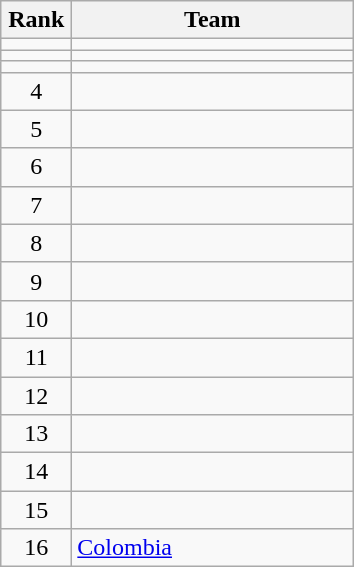<table class="wikitable" style="text-align: center;">
<tr>
<th width=40>Rank</th>
<th width=180>Team</th>
</tr>
<tr>
<td></td>
<td align=left></td>
</tr>
<tr>
<td></td>
<td align=left></td>
</tr>
<tr>
<td></td>
<td align=left></td>
</tr>
<tr>
<td>4</td>
<td align=left></td>
</tr>
<tr>
<td>5</td>
<td align=left></td>
</tr>
<tr>
<td>6</td>
<td align=left></td>
</tr>
<tr>
<td>7</td>
<td align=left></td>
</tr>
<tr>
<td>8</td>
<td align=left></td>
</tr>
<tr>
<td>9</td>
<td align=left></td>
</tr>
<tr>
<td>10</td>
<td align=left></td>
</tr>
<tr>
<td>11</td>
<td align=left></td>
</tr>
<tr>
<td>12</td>
<td align=left></td>
</tr>
<tr>
<td>13</td>
<td align=left></td>
</tr>
<tr>
<td>14</td>
<td align=left></td>
</tr>
<tr>
<td>15</td>
<td align=left></td>
</tr>
<tr>
<td>16</td>
<td align=left> <a href='#'>Colombia</a></td>
</tr>
</table>
